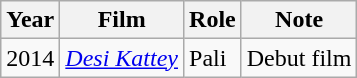<table class="wikitable sortable">
<tr>
<th>Year</th>
<th>Film</th>
<th>Role</th>
<th>Note</th>
</tr>
<tr>
<td>2014</td>
<td><em><a href='#'>Desi Kattey</a></em></td>
<td>Pali</td>
<td>Debut film</td>
</tr>
</table>
